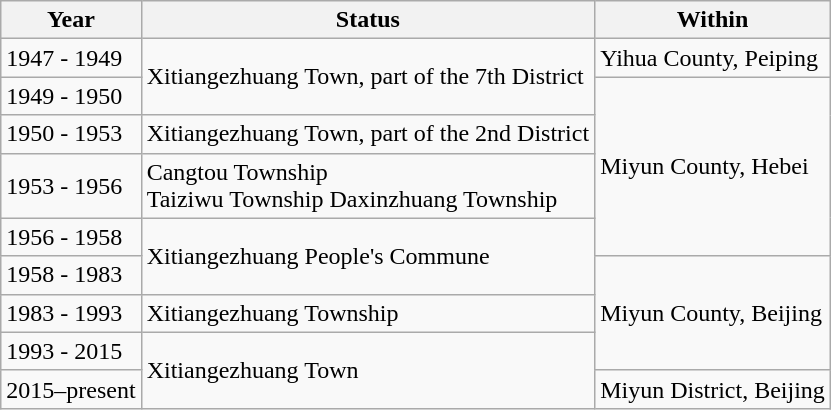<table class="wikitable">
<tr>
<th>Year</th>
<th>Status</th>
<th>Within</th>
</tr>
<tr>
<td>1947 - 1949</td>
<td rowspan="2">Xitiangezhuang Town, part of the 7th District</td>
<td>Yihua County, Peiping</td>
</tr>
<tr>
<td>1949 - 1950</td>
<td rowspan="4">Miyun County, Hebei</td>
</tr>
<tr>
<td>1950 - 1953</td>
<td>Xitiangezhuang Town, part of the 2nd District</td>
</tr>
<tr>
<td>1953 - 1956</td>
<td>Cangtou Township<br>Taiziwu Township
Daxinzhuang Township</td>
</tr>
<tr>
<td>1956 - 1958</td>
<td rowspan="2">Xitiangezhuang People's Commune</td>
</tr>
<tr>
<td>1958 - 1983</td>
<td rowspan="3">Miyun County, Beijing</td>
</tr>
<tr>
<td>1983 - 1993</td>
<td>Xitiangezhuang Township</td>
</tr>
<tr>
<td>1993 - 2015</td>
<td rowspan="2">Xitiangezhuang Town</td>
</tr>
<tr>
<td>2015–present</td>
<td>Miyun District, Beijing</td>
</tr>
</table>
